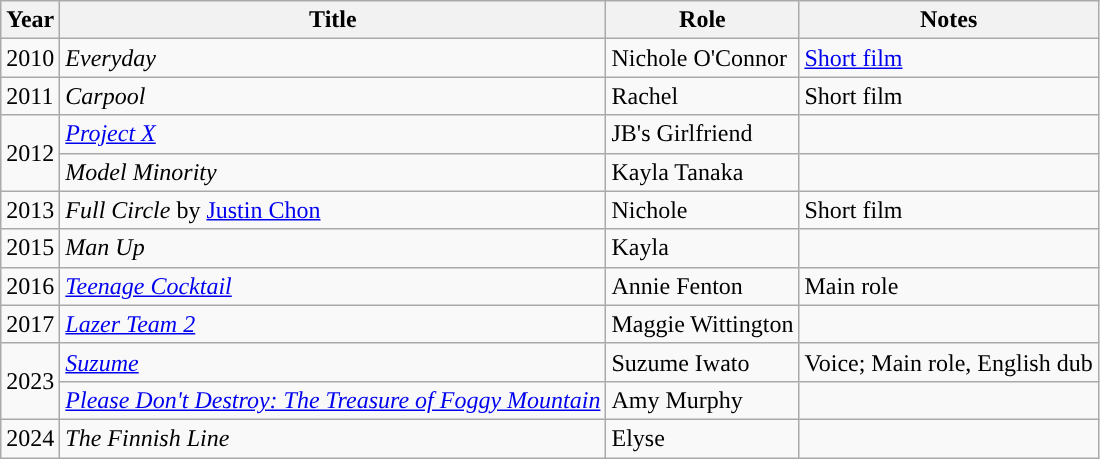<table class="wikitable sortable">
<tr>
<th>Year</th>
<th>Title</th>
<th>Role</th>
<th class="unsortable">Notes</th>
</tr>
<tr>
<td>2010</td>
<td><em>Everyday</em></td>
<td>Nichole O'Connor</td>
<td><a href='#'>Short film</a></td>
</tr>
<tr>
<td>2011</td>
<td><em>Carpool</em></td>
<td>Rachel</td>
<td>Short film</td>
</tr>
<tr>
<td rowspan="2">2012</td>
<td><em><a href='#'>Project X</a></em></td>
<td>JB's Girlfriend</td>
<td></td>
</tr>
<tr>
<td><em>Model Minority</em></td>
<td>Kayla Tanaka</td>
<td></td>
</tr>
<tr>
<td>2013</td>
<td><em>Full Circle</em> by <a href='#'>Justin Chon</a></td>
<td>Nichole</td>
<td>Short film</td>
</tr>
<tr>
<td>2015</td>
<td><em>Man Up</em></td>
<td>Kayla</td>
<td></td>
</tr>
<tr>
<td>2016</td>
<td><em><a href='#'>Teenage Cocktail</a></em></td>
<td>Annie Fenton</td>
<td>Main role</td>
</tr>
<tr>
<td>2017</td>
<td><em><a href='#'>Lazer Team 2</a></em></td>
<td>Maggie Wittington</td>
<td></td>
</tr>
<tr>
<td rowspan="2”">2023</td>
<td><em><a href='#'>Suzume</a></em></td>
<td>Suzume Iwato</td>
<td>Voice; Main role, English dub</td>
</tr>
<tr>
<td><em><a href='#'>Please Don't Destroy: The Treasure of Foggy Mountain</a></em></td>
<td>Amy Murphy</td>
<td></td>
</tr>
<tr>
<td>2024</td>
<td><em>The Finnish Line</em></td>
<td>Elyse</td>
<td></td>
</tr>
</table>
